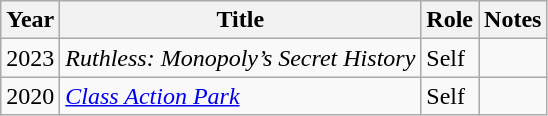<table class="wikitable sortable">
<tr>
<th>Year</th>
<th>Title</th>
<th>Role</th>
<th class="unsortable">Notes</th>
</tr>
<tr>
<td>2023</td>
<td><em>Ruthless: Monopoly’s Secret History</em></td>
<td>Self</td>
<td></td>
</tr>
<tr>
<td>2020</td>
<td><em><a href='#'>Class Action Park</a></em></td>
<td>Self</td>
</tr>
</table>
